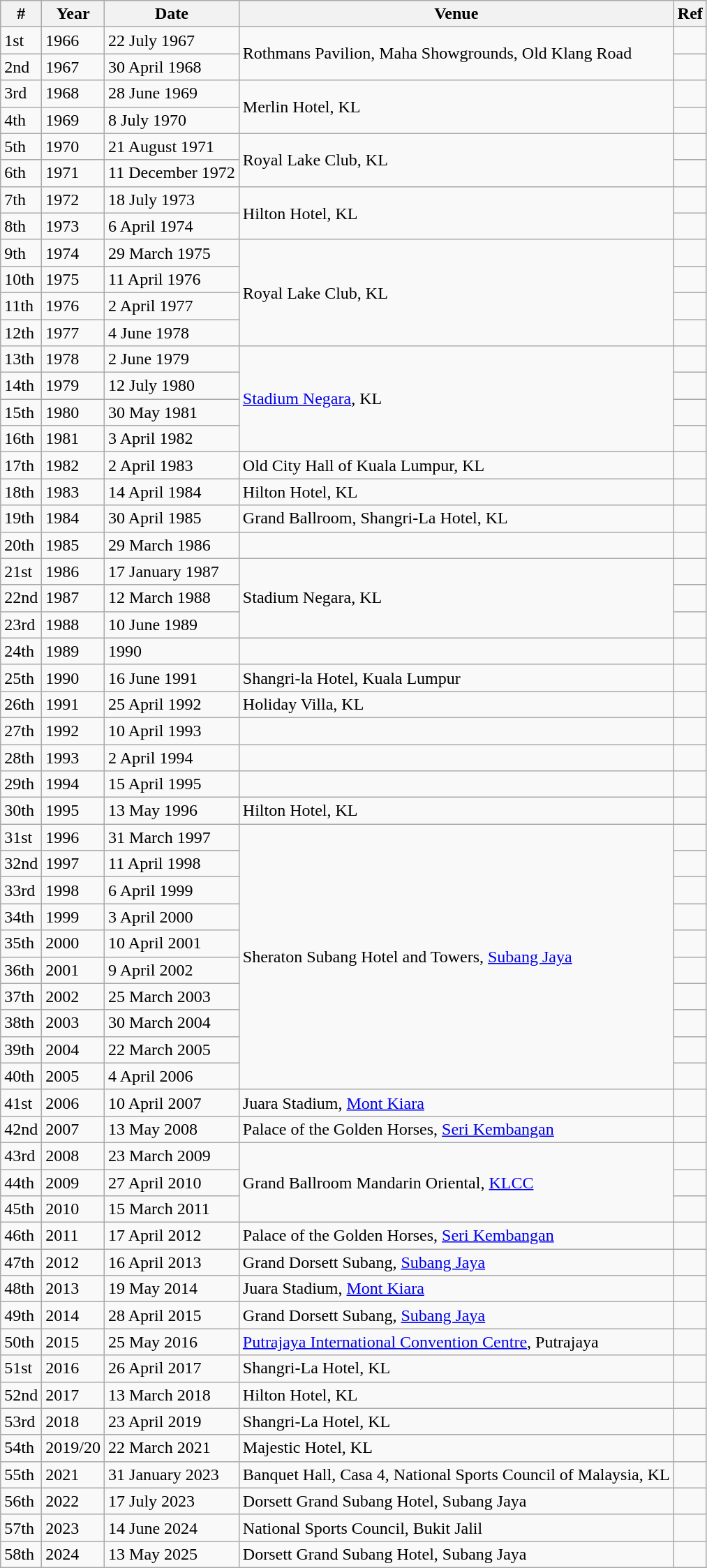<table class="wikitable">
<tr>
<th>#</th>
<th>Year</th>
<th>Date</th>
<th>Venue</th>
<th>Ref</th>
</tr>
<tr>
<td>1st</td>
<td>1966</td>
<td>22 July 1967</td>
<td rowspan=2>Rothmans Pavilion, Maha Showgrounds, Old Klang Road</td>
<td></td>
</tr>
<tr>
<td>2nd</td>
<td>1967</td>
<td>30 April 1968</td>
<td></td>
</tr>
<tr>
<td>3rd</td>
<td>1968</td>
<td>28 June 1969</td>
<td rowspan=2>Merlin Hotel, KL</td>
<td></td>
</tr>
<tr>
<td>4th</td>
<td>1969</td>
<td>8 July 1970</td>
<td></td>
</tr>
<tr>
<td>5th</td>
<td>1970</td>
<td>21 August 1971</td>
<td rowspan=2>Royal Lake Club, KL</td>
<td></td>
</tr>
<tr>
<td>6th</td>
<td>1971</td>
<td>11 December 1972</td>
<td></td>
</tr>
<tr>
<td>7th</td>
<td>1972</td>
<td>18 July 1973</td>
<td rowspan=2>Hilton Hotel, KL</td>
<td></td>
</tr>
<tr>
<td>8th</td>
<td>1973</td>
<td>6 April 1974</td>
<td></td>
</tr>
<tr>
<td>9th</td>
<td>1974</td>
<td>29 March 1975</td>
<td rowspan=4>Royal Lake Club, KL</td>
<td></td>
</tr>
<tr>
<td>10th</td>
<td>1975</td>
<td>11 April 1976</td>
<td></td>
</tr>
<tr>
<td>11th</td>
<td>1976</td>
<td>2 April 1977</td>
<td></td>
</tr>
<tr>
<td>12th</td>
<td>1977</td>
<td>4 June 1978</td>
<td></td>
</tr>
<tr>
<td>13th</td>
<td>1978</td>
<td>2 June 1979</td>
<td rowspan=4><a href='#'>Stadium Negara</a>, KL</td>
<td></td>
</tr>
<tr>
<td>14th</td>
<td>1979</td>
<td>12 July 1980</td>
<td></td>
</tr>
<tr>
<td>15th</td>
<td>1980</td>
<td>30 May 1981</td>
<td></td>
</tr>
<tr>
<td>16th</td>
<td>1981</td>
<td>3 April 1982</td>
<td></td>
</tr>
<tr>
<td>17th</td>
<td>1982</td>
<td>2 April 1983</td>
<td>Old City Hall of Kuala Lumpur, KL</td>
<td></td>
</tr>
<tr>
<td>18th</td>
<td>1983</td>
<td>14 April 1984</td>
<td>Hilton Hotel, KL</td>
<td></td>
</tr>
<tr>
<td>19th</td>
<td>1984</td>
<td>30 April 1985</td>
<td>Grand Ballroom, Shangri-La Hotel, KL</td>
<td></td>
</tr>
<tr>
<td>20th</td>
<td>1985</td>
<td>29 March 1986</td>
<td></td>
<td></td>
</tr>
<tr>
<td>21st</td>
<td>1986</td>
<td>17 January 1987</td>
<td rowspan=3>Stadium Negara, KL</td>
<td></td>
</tr>
<tr>
<td>22nd</td>
<td>1987</td>
<td>12 March 1988</td>
<td></td>
</tr>
<tr>
<td>23rd</td>
<td>1988</td>
<td>10 June 1989</td>
<td></td>
</tr>
<tr>
<td>24th</td>
<td>1989</td>
<td>1990</td>
<td></td>
<td></td>
</tr>
<tr>
<td>25th</td>
<td>1990</td>
<td>16 June 1991</td>
<td>Shangri-la Hotel, Kuala Lumpur</td>
<td></td>
</tr>
<tr>
<td>26th</td>
<td>1991</td>
<td>25 April 1992</td>
<td>Holiday Villa, KL</td>
<td></td>
</tr>
<tr>
<td>27th</td>
<td>1992</td>
<td>10 April 1993</td>
<td></td>
<td></td>
</tr>
<tr>
<td>28th</td>
<td>1993</td>
<td>2 April 1994</td>
<td></td>
<td></td>
</tr>
<tr>
<td>29th</td>
<td>1994</td>
<td>15 April 1995</td>
<td></td>
<td></td>
</tr>
<tr>
<td>30th</td>
<td>1995</td>
<td>13 May 1996</td>
<td>Hilton Hotel, KL</td>
<td></td>
</tr>
<tr>
<td>31st</td>
<td>1996</td>
<td>31 March 1997</td>
<td rowspan=10>Sheraton Subang Hotel and Towers, <a href='#'>Subang Jaya</a></td>
<td></td>
</tr>
<tr>
<td>32nd</td>
<td>1997</td>
<td>11 April 1998</td>
<td></td>
</tr>
<tr>
<td>33rd</td>
<td>1998</td>
<td>6 April 1999</td>
<td></td>
</tr>
<tr>
<td>34th</td>
<td>1999</td>
<td>3 April 2000</td>
<td></td>
</tr>
<tr>
<td>35th</td>
<td>2000</td>
<td>10 April 2001</td>
<td></td>
</tr>
<tr>
<td>36th</td>
<td>2001</td>
<td>9 April 2002</td>
<td></td>
</tr>
<tr>
<td>37th</td>
<td>2002</td>
<td>25 March 2003</td>
<td></td>
</tr>
<tr>
<td>38th</td>
<td>2003</td>
<td>30 March 2004</td>
<td></td>
</tr>
<tr>
<td>39th</td>
<td>2004</td>
<td>22 March 2005</td>
<td></td>
</tr>
<tr>
<td>40th</td>
<td>2005</td>
<td>4 April 2006</td>
<td></td>
</tr>
<tr>
<td>41st</td>
<td>2006</td>
<td>10 April 2007</td>
<td>Juara Stadium, <a href='#'>Mont Kiara</a></td>
<td></td>
</tr>
<tr>
<td>42nd</td>
<td>2007</td>
<td>13 May 2008</td>
<td>Palace of the Golden Horses, <a href='#'>Seri Kembangan</a></td>
<td></td>
</tr>
<tr>
<td>43rd</td>
<td>2008</td>
<td>23 March 2009</td>
<td rowspan=3>Grand Ballroom Mandarin Oriental, <a href='#'>KLCC</a></td>
<td></td>
</tr>
<tr>
<td>44th</td>
<td>2009</td>
<td>27 April 2010</td>
<td></td>
</tr>
<tr>
<td>45th</td>
<td>2010</td>
<td>15 March 2011</td>
<td></td>
</tr>
<tr>
<td>46th</td>
<td>2011</td>
<td>17 April 2012</td>
<td>Palace of the Golden Horses, <a href='#'>Seri Kembangan</a></td>
<td></td>
</tr>
<tr>
<td>47th</td>
<td>2012</td>
<td>16 April 2013</td>
<td>Grand Dorsett Subang, <a href='#'>Subang Jaya</a></td>
<td></td>
</tr>
<tr>
<td>48th</td>
<td>2013</td>
<td>19 May 2014</td>
<td>Juara Stadium, <a href='#'>Mont Kiara</a></td>
<td></td>
</tr>
<tr>
<td>49th</td>
<td>2014</td>
<td>28 April 2015</td>
<td>Grand Dorsett Subang, <a href='#'>Subang Jaya</a></td>
<td></td>
</tr>
<tr>
<td>50th</td>
<td>2015</td>
<td>25 May 2016</td>
<td><a href='#'>Putrajaya International Convention Centre</a>, Putrajaya</td>
<td></td>
</tr>
<tr>
<td>51st</td>
<td>2016</td>
<td>26 April 2017</td>
<td>Shangri-La Hotel, KL</td>
<td></td>
</tr>
<tr>
<td>52nd</td>
<td>2017</td>
<td>13 March 2018</td>
<td>Hilton Hotel, KL</td>
<td></td>
</tr>
<tr>
<td>53rd</td>
<td>2018</td>
<td>23 April 2019</td>
<td>Shangri-La Hotel, KL</td>
<td></td>
</tr>
<tr>
<td>54th</td>
<td>2019/20</td>
<td>22 March 2021</td>
<td>Majestic Hotel, KL</td>
<td></td>
</tr>
<tr>
<td>55th</td>
<td>2021</td>
<td>31 January 2023</td>
<td>Banquet Hall, Casa 4, National Sports Council of Malaysia, KL</td>
</tr>
<tr>
<td>56th</td>
<td>2022</td>
<td>17 July 2023</td>
<td>Dorsett Grand Subang Hotel, Subang Jaya</td>
<td></td>
</tr>
<tr>
<td>57th</td>
<td>2023</td>
<td>14 June 2024</td>
<td>National Sports Council, Bukit Jalil</td>
<td></td>
</tr>
<tr>
<td>58th</td>
<td>2024</td>
<td>13 May 2025</td>
<td>Dorsett Grand Subang Hotel, Subang Jaya</td>
<td></td>
</tr>
</table>
